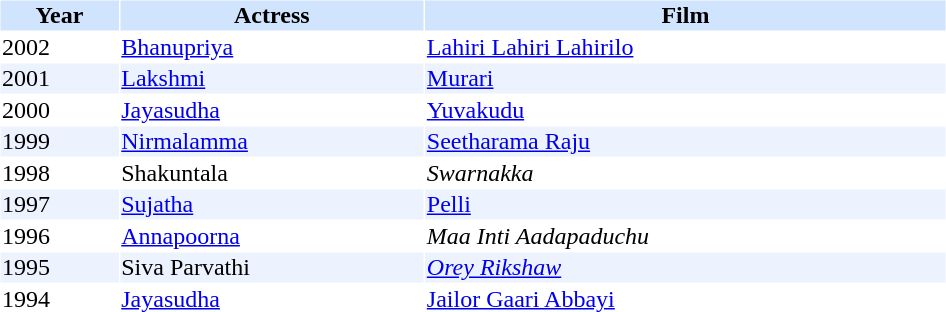<table cellspacing="1" cellpadding="1" border="0" width="50%">
<tr bgcolor="#d1e4fd">
<th>Year</th>
<th>Actress</th>
<th>Film</th>
</tr>
<tr>
<td>2002</td>
<td><a href='#'>Bhanupriya</a></td>
<td><a href='#'>Lahiri Lahiri Lahirilo</a></td>
</tr>
<tr bgcolor=#edf3fe>
<td>2001</td>
<td><a href='#'>Lakshmi</a></td>
<td><a href='#'>Murari</a></td>
</tr>
<tr>
<td>2000</td>
<td><a href='#'>Jayasudha</a></td>
<td><a href='#'>Yuvakudu</a></td>
</tr>
<tr bgcolor=#edf3fe>
<td>1999</td>
<td><a href='#'>Nirmalamma</a></td>
<td><a href='#'>Seetharama Raju</a></td>
</tr>
<tr>
<td>1998</td>
<td>Shakuntala</td>
<td><em>Swarnakka</em></td>
</tr>
<tr bgcolor=#edf3fe>
<td>1997</td>
<td><a href='#'>Sujatha</a></td>
<td><a href='#'>Pelli</a></td>
</tr>
<tr>
<td>1996</td>
<td><a href='#'>Annapoorna</a></td>
<td><em>Maa Inti Aadapaduchu</em></td>
</tr>
<tr bgcolor=#edf3fe>
<td>1995</td>
<td>Siva Parvathi</td>
<td><em><a href='#'>Orey Rikshaw</a></em></td>
</tr>
<tr>
<td>1994</td>
<td><a href='#'>Jayasudha</a></td>
<td><a href='#'>Jailor Gaari Abbayi</a></td>
</tr>
</table>
